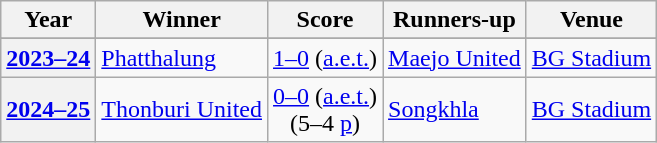<table class="wikitable">
<tr>
<th scope=col>Year</th>
<th scope=col>Winner</th>
<th scope=col class="unsortable">Score</th>
<th scope=col>Runners-up</th>
<th scope=col>Venue</th>
</tr>
<tr style="background: #DFE6EF;">
</tr>
<tr>
<th scope=row style=text-align:center><a href='#'>2023–24</a></th>
<td><a href='#'>Phatthalung</a></td>
<td align=center><a href='#'>1–0</a> (<a href='#'>a.e.t.</a>)</td>
<td><a href='#'>Maejo United</a></td>
<td><a href='#'>BG Stadium</a></td>
</tr>
<tr>
<th scope=row style=text-align:center><a href='#'>2024–25</a></th>
<td><a href='#'>Thonburi United</a></td>
<td align=center><a href='#'>0–0</a> (<a href='#'>a.e.t.</a>)<br>(5–4 <a href='#'>p</a>)</td>
<td><a href='#'>Songkhla</a></td>
<td><a href='#'>BG Stadium</a></td>
</tr>
</table>
